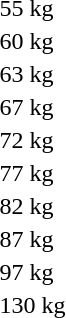<table>
<tr>
<td>55 kg</td>
<td></td>
<td></td>
<td></td>
</tr>
<tr>
<td rowspan=2>60 kg</td>
<td rowspan=2></td>
<td rowspan=2></td>
<td></td>
</tr>
<tr>
<td></td>
</tr>
<tr>
<td>63 kg</td>
<td></td>
<td></td>
<td></td>
</tr>
<tr>
<td rowspan=2>67 kg</td>
<td rowspan=2></td>
<td rowspan=2></td>
<td></td>
</tr>
<tr>
<td></td>
</tr>
<tr>
<td>72 kg</td>
<td></td>
<td></td>
<td></td>
</tr>
<tr>
<td rowspan=2>77 kg</td>
<td rowspan=2></td>
<td rowspan=2></td>
<td></td>
</tr>
<tr>
<td></td>
</tr>
<tr>
<td>82 kg</td>
<td></td>
<td></td>
<td></td>
</tr>
<tr>
<td rowspan=2>87 kg</td>
<td rowspan=2></td>
<td rowspan=2></td>
<td></td>
</tr>
<tr>
<td></td>
</tr>
<tr>
<td rowspan=2>97 kg</td>
<td rowspan=2></td>
<td rowspan=2></td>
<td></td>
</tr>
<tr>
<td></td>
</tr>
<tr>
<td rowspan=2>130 kg</td>
<td rowspan=2></td>
<td rowspan=2></td>
<td></td>
</tr>
<tr>
<td></td>
</tr>
</table>
